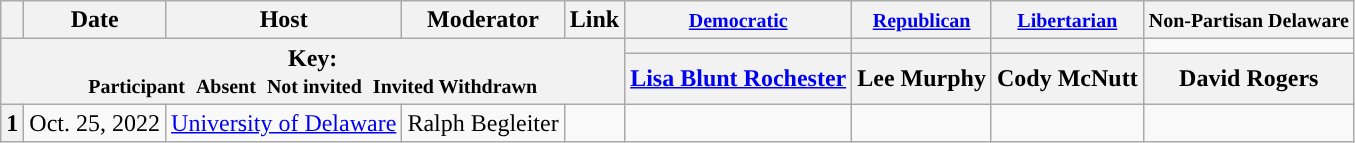<table class="wikitable" style="text-align:center;">
<tr>
<th scope="col"></th>
<th scope="col">Date</th>
<th scope="col">Host</th>
<th scope="col">Moderator</th>
<th scope="col">Link</th>
<th scope="col"><small><a href='#'>Democratic</a></small></th>
<th scope="col"><small><a href='#'>Republican</a></small></th>
<th scope="col"><small><a href='#'>Libertarian</a></small></th>
<th scope="col"><small>Non-Partisan Delaware</small></th>
</tr>
<tr>
<th colspan="5" rowspan="2">Key:<br> <small>Participant </small>  <small>Absent </small>  <small>Not invited </small>  <small>Invited  Withdrawn</small></th>
<th scope="col" style="background:"></th>
<th scope="col" style="background:"></th>
<th scope="col" style="background:"></th>
</tr>
<tr>
<th scope="col"><a href='#'>Lisa Blunt Rochester</a></th>
<th scope="col">Lee Murphy</th>
<th scope="col">Cody McNutt</th>
<th scope="col">David Rogers</th>
</tr>
<tr>
<th>1</th>
<td style="white-space:nowrap;">Oct. 25, 2022</td>
<td style="white-space:nowrap;"><a href='#'>University of Delaware</a></td>
<td style="white-space:nowrap;">Ralph Begleiter</td>
<td style="white-space:nowrap;"></td>
<td></td>
<td></td>
<td></td>
<td></td>
</tr>
</table>
